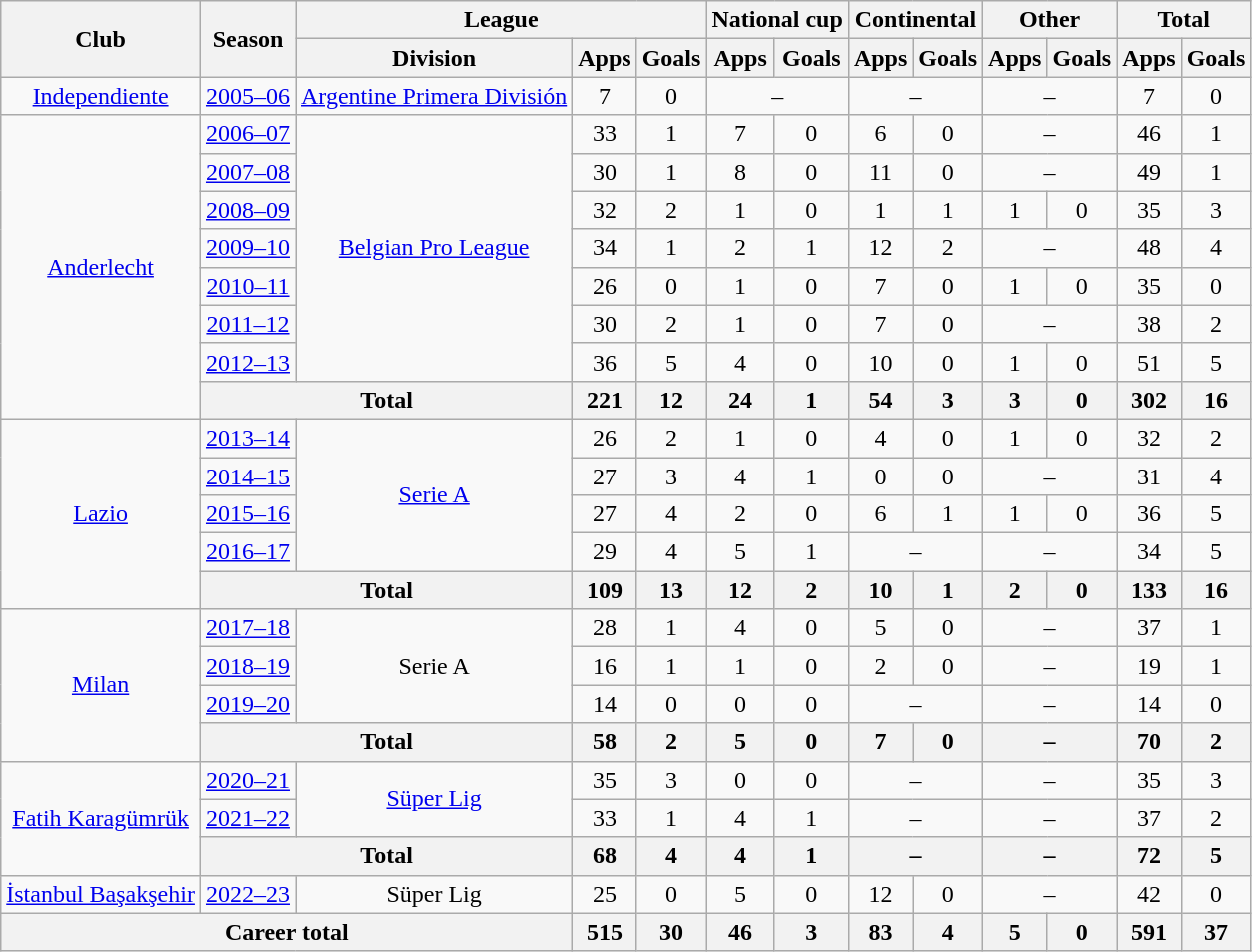<table class="wikitable" style="text-align:center">
<tr>
<th rowspan="2">Club</th>
<th rowspan="2">Season</th>
<th colspan="3">League</th>
<th colspan="2">National cup</th>
<th colspan="2">Continental</th>
<th colspan="2">Other</th>
<th colspan="2">Total</th>
</tr>
<tr>
<th>Division</th>
<th>Apps</th>
<th>Goals</th>
<th>Apps</th>
<th>Goals</th>
<th>Apps</th>
<th>Goals</th>
<th>Apps</th>
<th>Goals</th>
<th>Apps</th>
<th>Goals</th>
</tr>
<tr>
<td><a href='#'>Independiente</a></td>
<td><a href='#'>2005–06</a></td>
<td><a href='#'>Argentine Primera División</a></td>
<td>7</td>
<td>0</td>
<td colspan="2">–</td>
<td colspan="2">–</td>
<td colspan="2">–</td>
<td>7</td>
<td>0</td>
</tr>
<tr>
<td rowspan="8"><a href='#'>Anderlecht</a></td>
<td><a href='#'>2006–07</a></td>
<td rowspan="7"><a href='#'>Belgian Pro League</a></td>
<td>33</td>
<td>1</td>
<td>7</td>
<td>0</td>
<td>6</td>
<td>0</td>
<td colspan="2">–</td>
<td>46</td>
<td>1</td>
</tr>
<tr>
<td><a href='#'>2007–08</a></td>
<td>30</td>
<td>1</td>
<td>8</td>
<td>0</td>
<td>11</td>
<td>0</td>
<td colspan="2">–</td>
<td>49</td>
<td>1</td>
</tr>
<tr>
<td><a href='#'>2008–09</a></td>
<td>32</td>
<td>2</td>
<td>1</td>
<td>0</td>
<td>1</td>
<td>1</td>
<td>1</td>
<td>0</td>
<td>35</td>
<td>3</td>
</tr>
<tr>
<td><a href='#'>2009–10</a></td>
<td>34</td>
<td>1</td>
<td>2</td>
<td>1</td>
<td>12</td>
<td>2</td>
<td colspan="2">–</td>
<td>48</td>
<td>4</td>
</tr>
<tr>
<td><a href='#'>2010–11</a></td>
<td>26</td>
<td>0</td>
<td>1</td>
<td>0</td>
<td>7</td>
<td>0</td>
<td>1</td>
<td>0</td>
<td>35</td>
<td>0</td>
</tr>
<tr>
<td><a href='#'>2011–12</a></td>
<td>30</td>
<td>2</td>
<td>1</td>
<td>0</td>
<td>7</td>
<td>0</td>
<td colspan="2">–</td>
<td>38</td>
<td>2</td>
</tr>
<tr>
<td><a href='#'>2012–13</a></td>
<td>36</td>
<td>5</td>
<td>4</td>
<td>0</td>
<td>10</td>
<td>0</td>
<td>1</td>
<td>0</td>
<td>51</td>
<td>5</td>
</tr>
<tr>
<th colspan="2">Total</th>
<th>221</th>
<th>12</th>
<th>24</th>
<th>1</th>
<th>54</th>
<th>3</th>
<th>3</th>
<th>0</th>
<th>302</th>
<th>16</th>
</tr>
<tr>
<td rowspan="5"><a href='#'>Lazio</a></td>
<td><a href='#'>2013–14</a></td>
<td rowspan="4"><a href='#'>Serie A</a></td>
<td>26</td>
<td>2</td>
<td>1</td>
<td>0</td>
<td>4</td>
<td>0</td>
<td>1</td>
<td>0</td>
<td>32</td>
<td>2</td>
</tr>
<tr>
<td><a href='#'>2014–15</a></td>
<td>27</td>
<td>3</td>
<td>4</td>
<td>1</td>
<td>0</td>
<td>0</td>
<td colspan="2">–</td>
<td>31</td>
<td>4</td>
</tr>
<tr>
<td><a href='#'>2015–16</a></td>
<td>27</td>
<td>4</td>
<td>2</td>
<td>0</td>
<td>6</td>
<td>1</td>
<td>1</td>
<td>0</td>
<td>36</td>
<td>5</td>
</tr>
<tr>
<td><a href='#'>2016–17</a></td>
<td>29</td>
<td>4</td>
<td>5</td>
<td>1</td>
<td colspan="2">–</td>
<td colspan="2">–</td>
<td>34</td>
<td>5</td>
</tr>
<tr>
<th colspan="2">Total</th>
<th>109</th>
<th>13</th>
<th>12</th>
<th>2</th>
<th>10</th>
<th>1</th>
<th>2</th>
<th>0</th>
<th>133</th>
<th>16</th>
</tr>
<tr>
<td rowspan="4" valign="centre"><a href='#'>Milan</a></td>
<td><a href='#'>2017–18</a></td>
<td rowspan="3">Serie A</td>
<td>28</td>
<td>1</td>
<td>4</td>
<td>0</td>
<td>5</td>
<td>0</td>
<td colspan="2">–</td>
<td>37</td>
<td>1</td>
</tr>
<tr>
<td><a href='#'>2018–19</a></td>
<td>16</td>
<td>1</td>
<td>1</td>
<td>0</td>
<td>2</td>
<td>0</td>
<td colspan="2">–</td>
<td>19</td>
<td>1</td>
</tr>
<tr>
<td><a href='#'>2019–20</a></td>
<td>14</td>
<td>0</td>
<td>0</td>
<td>0</td>
<td colspan="2">–</td>
<td colspan="2">–</td>
<td>14</td>
<td>0</td>
</tr>
<tr>
<th colspan="2">Total</th>
<th>58</th>
<th>2</th>
<th>5</th>
<th>0</th>
<th>7</th>
<th>0</th>
<th colspan="2">–</th>
<th>70</th>
<th>2</th>
</tr>
<tr>
<td rowspan="3"><a href='#'>Fatih Karagümrük</a></td>
<td><a href='#'>2020–21</a></td>
<td rowspan="2"><a href='#'>Süper Lig</a></td>
<td>35</td>
<td>3</td>
<td>0</td>
<td>0</td>
<td colspan="2">–</td>
<td colspan="2">–</td>
<td>35</td>
<td>3</td>
</tr>
<tr>
<td><a href='#'>2021–22</a></td>
<td>33</td>
<td>1</td>
<td>4</td>
<td>1</td>
<td colspan="2">–</td>
<td colspan="2">–</td>
<td>37</td>
<td>2</td>
</tr>
<tr>
<th colspan="2">Total</th>
<th>68</th>
<th>4</th>
<th>4</th>
<th>1</th>
<th colspan="2">–</th>
<th colspan="2">–</th>
<th>72</th>
<th>5</th>
</tr>
<tr>
<td><a href='#'>İstanbul Başakşehir</a></td>
<td><a href='#'>2022–23</a></td>
<td>Süper Lig</td>
<td>25</td>
<td>0</td>
<td>5</td>
<td>0</td>
<td>12</td>
<td>0</td>
<td colspan="2">–</td>
<td>42</td>
<td>0</td>
</tr>
<tr>
<th colspan="3">Career total</th>
<th>515</th>
<th>30</th>
<th>46</th>
<th>3</th>
<th>83</th>
<th>4</th>
<th>5</th>
<th>0</th>
<th>591</th>
<th>37</th>
</tr>
</table>
